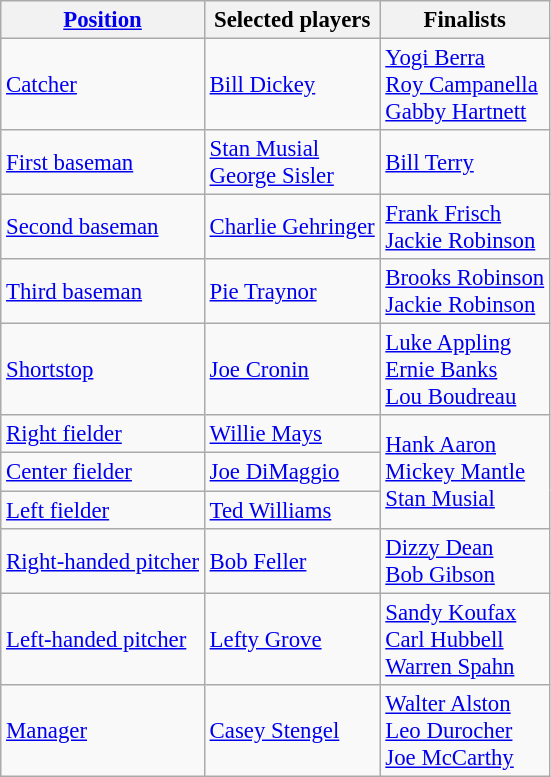<table class="wikitable sortable" style="font-size: 95%;">
<tr style="white-space: nowrap;">
<th><a href='#'>Position</a></th>
<th>Selected players</th>
<th>Finalists</th>
</tr>
<tr>
<td><a href='#'>Catcher</a></td>
<td><a href='#'>Bill Dickey</a></td>
<td><a href='#'>Yogi Berra</a><br><a href='#'>Roy Campanella</a><br><a href='#'>Gabby Hartnett</a></td>
</tr>
<tr>
<td><a href='#'>First baseman</a></td>
<td><a href='#'>Stan Musial</a><br><a href='#'>George Sisler</a></td>
<td><a href='#'>Bill Terry</a></td>
</tr>
<tr>
<td><a href='#'>Second baseman</a></td>
<td><a href='#'>Charlie Gehringer</a></td>
<td><a href='#'>Frank Frisch</a><br><a href='#'>Jackie Robinson</a></td>
</tr>
<tr>
<td><a href='#'>Third baseman</a></td>
<td><a href='#'>Pie Traynor</a></td>
<td><a href='#'>Brooks Robinson</a><br><a href='#'>Jackie Robinson</a></td>
</tr>
<tr>
<td><a href='#'>Shortstop</a></td>
<td><a href='#'>Joe Cronin</a></td>
<td><a href='#'>Luke Appling</a><br><a href='#'>Ernie Banks</a><br><a href='#'>Lou Boudreau</a></td>
</tr>
<tr>
<td><a href='#'>Right fielder</a></td>
<td><a href='#'>Willie Mays</a></td>
<td rowspan="3"><a href='#'>Hank Aaron</a><br><a href='#'>Mickey Mantle</a><br><a href='#'>Stan Musial</a></td>
</tr>
<tr>
<td><a href='#'>Center fielder</a></td>
<td><a href='#'>Joe DiMaggio</a></td>
</tr>
<tr>
<td><a href='#'>Left fielder</a></td>
<td><a href='#'>Ted Williams</a></td>
</tr>
<tr>
<td><a href='#'>Right-handed pitcher</a></td>
<td><a href='#'>Bob Feller</a></td>
<td><a href='#'>Dizzy Dean</a><br><a href='#'>Bob Gibson</a></td>
</tr>
<tr>
<td><a href='#'>Left-handed pitcher</a></td>
<td><a href='#'>Lefty Grove</a></td>
<td><a href='#'>Sandy Koufax</a><br><a href='#'>Carl Hubbell</a><br><a href='#'>Warren Spahn</a></td>
</tr>
<tr>
<td><a href='#'>Manager</a></td>
<td><a href='#'>Casey Stengel</a></td>
<td><a href='#'>Walter Alston</a><br><a href='#'>Leo Durocher</a><br><a href='#'>Joe McCarthy</a></td>
</tr>
</table>
